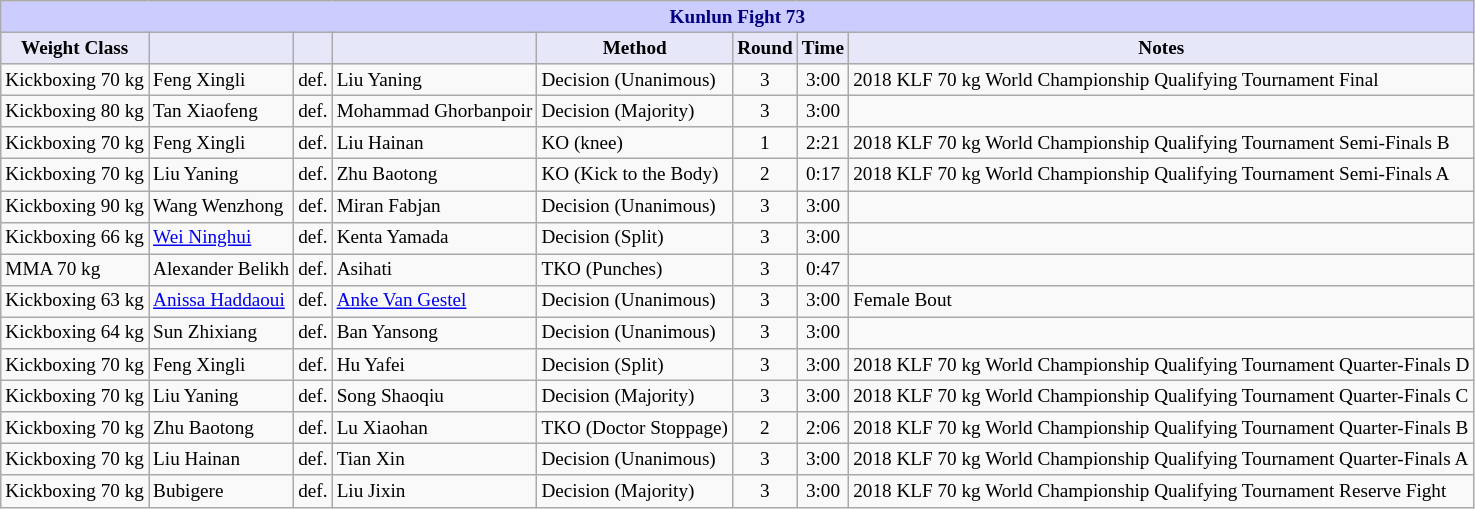<table class="wikitable" style="font-size: 80%;">
<tr>
<th colspan="8" style="background-color: #ccf; color: #000080; text-align: center;"><strong>Kunlun Fight 73</strong></th>
</tr>
<tr>
<th colspan="1" style="background-color: #E6E8FA; color: #000000; text-align: center;">Weight Class</th>
<th colspan="1" style="background-color: #E6E8FA; color: #000000; text-align: center;"></th>
<th colspan="1" style="background-color: #E6E8FA; color: #000000; text-align: center;"></th>
<th colspan="1" style="background-color: #E6E8FA; color: #000000; text-align: center;"></th>
<th colspan="1" style="background-color: #E6E8FA; color: #000000; text-align: center;">Method</th>
<th colspan="1" style="background-color: #E6E8FA; color: #000000; text-align: center;">Round</th>
<th colspan="1" style="background-color: #E6E8FA; color: #000000; text-align: center;">Time</th>
<th colspan="1" style="background-color: #E6E8FA; color: #000000; text-align: center;">Notes</th>
</tr>
<tr>
<td>Kickboxing 70 kg</td>
<td> Feng Xingli</td>
<td align=center>def.</td>
<td> Liu Yaning</td>
<td>Decision (Unanimous)</td>
<td align=center>3</td>
<td align=center>3:00</td>
<td>2018 KLF 70 kg World Championship Qualifying Tournament Final</td>
</tr>
<tr>
<td>Kickboxing 80 kg</td>
<td> Tan Xiaofeng</td>
<td align=center>def.</td>
<td> Mohammad Ghorbanpoir</td>
<td>Decision (Majority)</td>
<td align=center>3</td>
<td align=center>3:00</td>
<td></td>
</tr>
<tr>
<td>Kickboxing 70 kg</td>
<td> Feng Xingli</td>
<td align=center>def.</td>
<td> Liu Hainan</td>
<td>KO (knee)</td>
<td align=center>1</td>
<td align=center>2:21</td>
<td>2018 KLF 70 kg World Championship Qualifying Tournament Semi-Finals B</td>
</tr>
<tr>
<td>Kickboxing 70 kg</td>
<td> Liu Yaning</td>
<td align=center>def.</td>
<td> Zhu Baotong</td>
<td>KO (Kick to the Body)</td>
<td align=center>2</td>
<td align=center>0:17</td>
<td>2018 KLF 70 kg World Championship Qualifying Tournament Semi-Finals A</td>
</tr>
<tr>
<td>Kickboxing 90 kg</td>
<td> Wang Wenzhong</td>
<td align=center>def.</td>
<td> Miran Fabjan</td>
<td>Decision (Unanimous)</td>
<td align=center>3</td>
<td align=center>3:00</td>
<td></td>
</tr>
<tr>
<td>Kickboxing 66 kg</td>
<td> <a href='#'>Wei Ninghui</a></td>
<td align=center>def.</td>
<td> Kenta Yamada</td>
<td>Decision (Split)</td>
<td align=center>3</td>
<td align=center>3:00</td>
<td></td>
</tr>
<tr>
<td>MMA 70 kg</td>
<td> Alexander Belikh</td>
<td align=center>def.</td>
<td> Asihati</td>
<td>TKO (Punches)</td>
<td align=center>3</td>
<td align=center>0:47</td>
<td></td>
</tr>
<tr>
<td>Kickboxing 63 kg</td>
<td> <a href='#'>Anissa Haddaoui</a></td>
<td align=center>def.</td>
<td> <a href='#'>Anke Van Gestel</a></td>
<td>Decision (Unanimous)</td>
<td align=center>3</td>
<td align=center>3:00</td>
<td>Female Bout</td>
</tr>
<tr>
<td>Kickboxing 64 kg</td>
<td> Sun Zhixiang</td>
<td align=center>def.</td>
<td> Ban Yansong</td>
<td>Decision (Unanimous)</td>
<td align=center>3</td>
<td align=center>3:00</td>
<td></td>
</tr>
<tr>
<td>Kickboxing 70 kg</td>
<td> Feng Xingli</td>
<td align=center>def.</td>
<td> Hu Yafei</td>
<td>Decision (Split)</td>
<td align=center>3</td>
<td align=center>3:00</td>
<td>2018 KLF 70 kg World Championship Qualifying Tournament Quarter-Finals D</td>
</tr>
<tr>
<td>Kickboxing 70 kg</td>
<td> Liu Yaning</td>
<td align=center>def.</td>
<td> Song Shaoqiu</td>
<td>Decision (Majority)</td>
<td align=center>3</td>
<td align=center>3:00</td>
<td>2018 KLF 70 kg World Championship Qualifying Tournament Quarter-Finals C</td>
</tr>
<tr>
<td>Kickboxing 70 kg</td>
<td> Zhu Baotong</td>
<td align=center>def.</td>
<td> Lu Xiaohan</td>
<td>TKO (Doctor Stoppage)</td>
<td align=center>2</td>
<td align=center>2:06</td>
<td>2018 KLF 70 kg World Championship Qualifying Tournament Quarter-Finals B</td>
</tr>
<tr>
<td>Kickboxing 70 kg</td>
<td> Liu Hainan</td>
<td align=center>def.</td>
<td> Tian Xin</td>
<td>Decision (Unanimous)</td>
<td align=center>3</td>
<td align=center>3:00</td>
<td>2018 KLF 70 kg World Championship Qualifying Tournament Quarter-Finals A</td>
</tr>
<tr>
<td>Kickboxing 70 kg</td>
<td> Bubigere</td>
<td align=center>def.</td>
<td> Liu Jixin</td>
<td>Decision (Majority)</td>
<td align=center>3</td>
<td align=center>3:00</td>
<td>2018 KLF 70 kg World Championship Qualifying Tournament Reserve Fight</td>
</tr>
</table>
